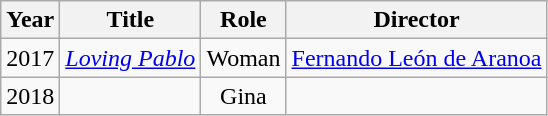<table class="wikitable plainrowheaders" style="text-align:center;" border="1">
<tr>
<th>Year</th>
<th>Title</th>
<th>Role</th>
<th>Director</th>
</tr>
<tr>
<td>2017</td>
<td><em><a href='#'>Loving Pablo</a></em></td>
<td>Woman</td>
<td><a href='#'>Fernando León de Aranoa</a></td>
</tr>
<tr>
<td>2018</td>
<td><em></em></td>
<td>Gina</td>
<td></td>
</tr>
</table>
